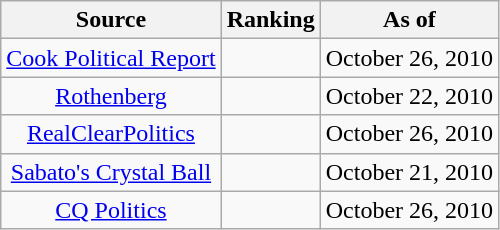<table class="wikitable" style="text-align:center">
<tr>
<th>Source</th>
<th>Ranking</th>
<th>As of</th>
</tr>
<tr>
<td><a href='#'>Cook Political Report</a></td>
<td></td>
<td>October 26, 2010</td>
</tr>
<tr>
<td><a href='#'>Rothenberg</a></td>
<td></td>
<td>October 22, 2010</td>
</tr>
<tr>
<td><a href='#'>RealClearPolitics</a></td>
<td></td>
<td>October 26, 2010</td>
</tr>
<tr>
<td><a href='#'>Sabato's Crystal Ball</a></td>
<td></td>
<td>October 21, 2010</td>
</tr>
<tr>
<td><a href='#'>CQ Politics</a></td>
<td></td>
<td>October 26, 2010</td>
</tr>
</table>
